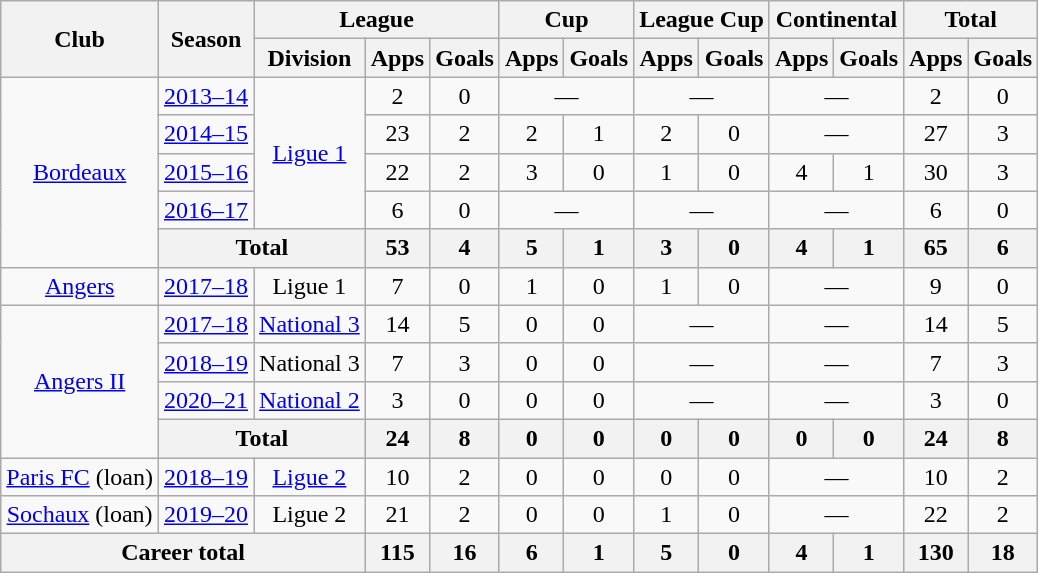<table class="wikitable" style="text-align: center">
<tr>
<th rowspan="2">Club</th>
<th rowspan="2">Season</th>
<th colspan="3">League</th>
<th colspan="2">Cup</th>
<th colspan="2">League Cup</th>
<th colspan="2">Continental</th>
<th colspan="2">Total</th>
</tr>
<tr>
<th>Division</th>
<th>Apps</th>
<th>Goals</th>
<th>Apps</th>
<th>Goals</th>
<th>Apps</th>
<th>Goals</th>
<th>Apps</th>
<th>Goals</th>
<th>Apps</th>
<th>Goals</th>
</tr>
<tr>
<td rowspan="5"><a href='#'>Bordeaux</a></td>
<td><a href='#'>2013–14</a></td>
<td rowspan="4"><a href='#'>Ligue 1</a></td>
<td>2</td>
<td>0</td>
<td colspan="2">—</td>
<td colspan="2">—</td>
<td colspan="2">—</td>
<td>2</td>
<td>0</td>
</tr>
<tr>
<td><a href='#'>2014–15</a></td>
<td>23</td>
<td>2</td>
<td>2</td>
<td>1</td>
<td>2</td>
<td>0</td>
<td colspan="2">—</td>
<td>27</td>
<td>3</td>
</tr>
<tr>
<td><a href='#'>2015–16</a></td>
<td>22</td>
<td>2</td>
<td>3</td>
<td>0</td>
<td>1</td>
<td>0</td>
<td>4</td>
<td>1</td>
<td>30</td>
<td>3</td>
</tr>
<tr>
<td><a href='#'>2016–17</a></td>
<td>6</td>
<td>0</td>
<td colspan="2">—</td>
<td colspan="2">—</td>
<td colspan="2">—</td>
<td>6</td>
<td>0</td>
</tr>
<tr>
<th colspan="2">Total</th>
<th>53</th>
<th>4</th>
<th>5</th>
<th>1</th>
<th>3</th>
<th>0</th>
<th>4</th>
<th>1</th>
<th>65</th>
<th>6</th>
</tr>
<tr>
<td><a href='#'>Angers</a></td>
<td><a href='#'>2017–18</a></td>
<td>Ligue 1</td>
<td>7</td>
<td>0</td>
<td>1</td>
<td>0</td>
<td>1</td>
<td>0</td>
<td colspan="2">—</td>
<td>9</td>
<td>0</td>
</tr>
<tr>
<td rowspan="4"><a href='#'>Angers II</a></td>
<td><a href='#'>2017–18</a></td>
<td><a href='#'>National 3</a></td>
<td>14</td>
<td>5</td>
<td>0</td>
<td>0</td>
<td colspan="2">—</td>
<td colspan="2">—</td>
<td>14</td>
<td>5</td>
</tr>
<tr>
<td><a href='#'>2018–19</a></td>
<td>National 3</td>
<td>7</td>
<td>3</td>
<td>0</td>
<td>0</td>
<td colspan="2">—</td>
<td colspan="2">—</td>
<td>7</td>
<td>3</td>
</tr>
<tr>
<td><a href='#'>2020–21</a></td>
<td><a href='#'>National 2</a></td>
<td>3</td>
<td>0</td>
<td>0</td>
<td>0</td>
<td colspan="2">—</td>
<td colspan="2">—</td>
<td>3</td>
<td>0</td>
</tr>
<tr>
<th colspan="2">Total</th>
<th>24</th>
<th>8</th>
<th>0</th>
<th>0</th>
<th>0</th>
<th>0</th>
<th>0</th>
<th>0</th>
<th>24</th>
<th>8</th>
</tr>
<tr>
<td><a href='#'>Paris FC</a> (loan)</td>
<td><a href='#'>2018–19</a></td>
<td><a href='#'>Ligue 2</a></td>
<td>10</td>
<td>2</td>
<td>0</td>
<td>0</td>
<td>0</td>
<td>0</td>
<td colspan="2">—</td>
<td>10</td>
<td>2</td>
</tr>
<tr>
<td><a href='#'>Sochaux</a> (loan)</td>
<td><a href='#'>2019–20</a></td>
<td>Ligue 2</td>
<td>21</td>
<td>2</td>
<td>0</td>
<td>0</td>
<td>1</td>
<td>0</td>
<td colspan="2">—</td>
<td>22</td>
<td>2</td>
</tr>
<tr>
<th colspan="3">Career total</th>
<th>115</th>
<th>16</th>
<th>6</th>
<th>1</th>
<th>5</th>
<th>0</th>
<th>4</th>
<th>1</th>
<th>130</th>
<th>18</th>
</tr>
</table>
